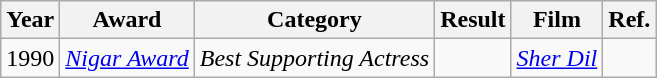<table class="wikitable">
<tr>
<th>Year</th>
<th>Award</th>
<th>Category</th>
<th>Result</th>
<th>Film</th>
<th>Ref.</th>
</tr>
<tr>
<td>1990</td>
<td><em><a href='#'>Nigar Award</a></em></td>
<td><em>Best Supporting Actress</em></td>
<td></td>
<td><em><a href='#'>Sher Dil</a></em></td>
<td></td>
</tr>
</table>
